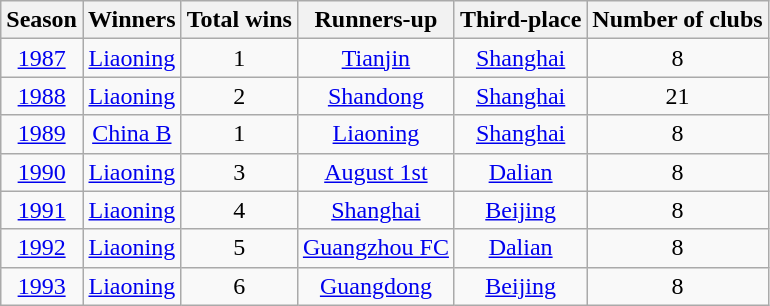<table class="wikitable" style="text-align:center;">
<tr>
<th>Season</th>
<th>Winners</th>
<th>Total wins</th>
<th>Runners-up</th>
<th>Third-place</th>
<th>Number of clubs</th>
</tr>
<tr>
<td><a href='#'>1987</a></td>
<td><a href='#'>Liaoning</a></td>
<td>1</td>
<td><a href='#'>Tianjin</a></td>
<td><a href='#'>Shanghai</a></td>
<td>8</td>
</tr>
<tr>
<td><a href='#'>1988</a></td>
<td><a href='#'>Liaoning</a></td>
<td>2</td>
<td><a href='#'>Shandong</a></td>
<td><a href='#'>Shanghai</a></td>
<td>21</td>
</tr>
<tr>
<td><a href='#'>1989</a></td>
<td><a href='#'>China B</a></td>
<td>1</td>
<td><a href='#'>Liaoning</a></td>
<td><a href='#'>Shanghai</a></td>
<td>8</td>
</tr>
<tr>
<td><a href='#'>1990</a></td>
<td><a href='#'>Liaoning</a></td>
<td>3</td>
<td><a href='#'>August 1st</a></td>
<td><a href='#'>Dalian</a></td>
<td>8</td>
</tr>
<tr>
<td><a href='#'>1991</a></td>
<td><a href='#'>Liaoning</a></td>
<td>4</td>
<td><a href='#'>Shanghai</a></td>
<td><a href='#'>Beijing</a></td>
<td>8</td>
</tr>
<tr>
<td><a href='#'>1992</a></td>
<td><a href='#'>Liaoning</a></td>
<td>5</td>
<td><a href='#'>Guangzhou FC</a></td>
<td><a href='#'>Dalian</a></td>
<td>8</td>
</tr>
<tr>
<td><a href='#'>1993</a></td>
<td><a href='#'>Liaoning</a></td>
<td>6</td>
<td><a href='#'>Guangdong</a></td>
<td><a href='#'>Beijing</a></td>
<td>8</td>
</tr>
</table>
